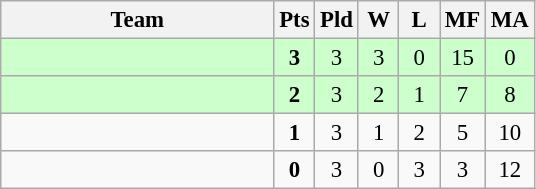<table class=wikitable style="text-align:center; font-size:95%">
<tr>
<th width=175>Team</th>
<th width=20>Pts</th>
<th width=20>Pld</th>
<th width=20>W</th>
<th width=20>L</th>
<th width=20>MF</th>
<th width=20>MA</th>
</tr>
<tr bgcolor=ccffcc>
<td style="text-align:left"></td>
<td><strong>3</strong></td>
<td>3</td>
<td>3</td>
<td>0</td>
<td>15</td>
<td>0</td>
</tr>
<tr bgcolor=ccffcc>
<td style="text-align:left"></td>
<td><strong>2</strong></td>
<td>3</td>
<td>2</td>
<td>1</td>
<td>7</td>
<td>8</td>
</tr>
<tr>
<td style="text-align:left"></td>
<td><strong>1</strong></td>
<td>3</td>
<td>1</td>
<td>2</td>
<td>5</td>
<td>10</td>
</tr>
<tr>
<td style="text-align:left"></td>
<td><strong>0</strong></td>
<td>3</td>
<td>0</td>
<td>3</td>
<td>3</td>
<td>12</td>
</tr>
</table>
